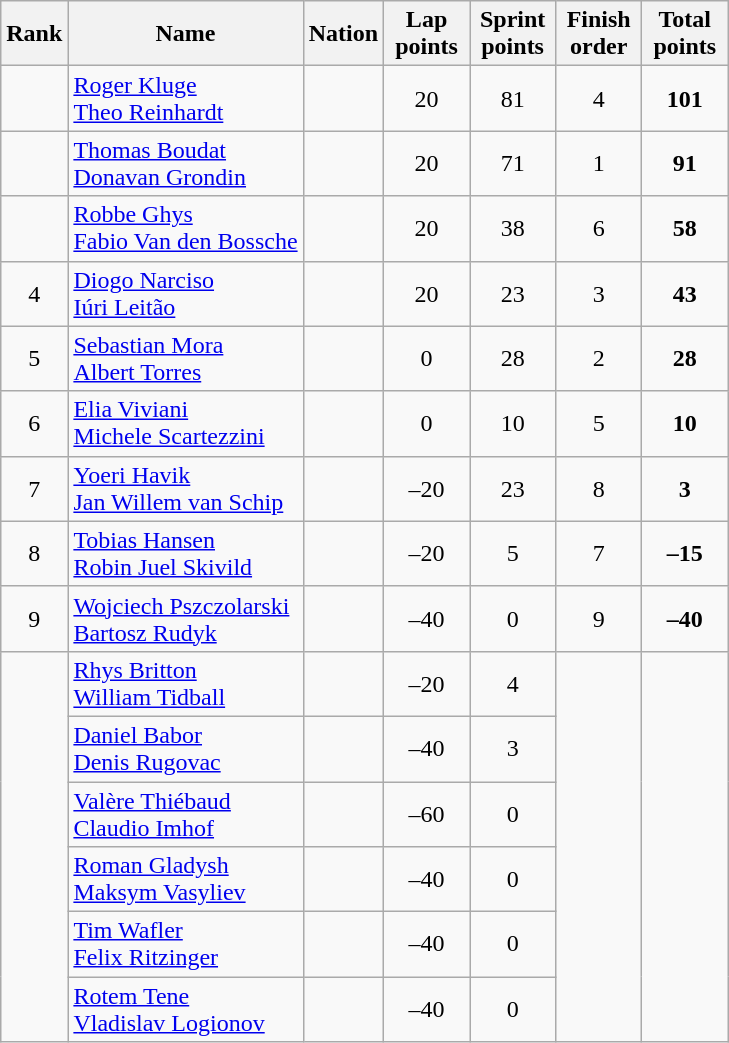<table class="wikitable sortable" style="text-align:center">
<tr>
<th>Rank</th>
<th>Name</th>
<th>Nation</th>
<th width=50>Lap points</th>
<th width=50>Sprint points</th>
<th width=50>Finish order</th>
<th width=50>Total points</th>
</tr>
<tr>
<td></td>
<td align=left><a href='#'>Roger Kluge</a><br><a href='#'>Theo Reinhardt</a></td>
<td align=left></td>
<td>20</td>
<td>81</td>
<td>4</td>
<td><strong>101</strong></td>
</tr>
<tr>
<td></td>
<td align=left><a href='#'>Thomas Boudat</a><br><a href='#'>Donavan Grondin</a></td>
<td align=left></td>
<td>20</td>
<td>71</td>
<td>1</td>
<td><strong>91</strong></td>
</tr>
<tr>
<td></td>
<td align=left><a href='#'>Robbe Ghys</a><br><a href='#'>Fabio Van den Bossche</a></td>
<td align=left></td>
<td>20</td>
<td>38</td>
<td>6</td>
<td><strong>58</strong></td>
</tr>
<tr>
<td>4</td>
<td align=left><a href='#'>Diogo Narciso</a><br><a href='#'>Iúri Leitão</a></td>
<td align=left></td>
<td>20</td>
<td>23</td>
<td>3</td>
<td><strong>43</strong></td>
</tr>
<tr>
<td>5</td>
<td align=left><a href='#'>Sebastian Mora</a><br><a href='#'>Albert Torres</a></td>
<td align=left></td>
<td>0</td>
<td>28</td>
<td>2</td>
<td><strong>28</strong></td>
</tr>
<tr>
<td>6</td>
<td align=left><a href='#'>Elia Viviani</a><br><a href='#'>Michele Scartezzini</a></td>
<td align=left></td>
<td>0</td>
<td>10</td>
<td>5</td>
<td><strong>10</strong></td>
</tr>
<tr>
<td>7</td>
<td align=left><a href='#'>Yoeri Havik</a><br><a href='#'>Jan Willem van Schip</a></td>
<td align=left></td>
<td>–20</td>
<td>23</td>
<td>8</td>
<td><strong>3</strong></td>
</tr>
<tr>
<td>8</td>
<td align=left><a href='#'>Tobias Hansen</a><br><a href='#'>Robin Juel Skivild</a></td>
<td align=left></td>
<td>–20</td>
<td>5</td>
<td>7</td>
<td><strong>–15</strong></td>
</tr>
<tr>
<td>9</td>
<td align=left><a href='#'>Wojciech Pszczolarski</a><br><a href='#'>Bartosz Rudyk</a></td>
<td align=left></td>
<td>–40</td>
<td>0</td>
<td>9</td>
<td><strong>–40</strong></td>
</tr>
<tr>
<td rowspan=6></td>
<td align=left><a href='#'>Rhys Britton</a><br><a href='#'>William Tidball</a></td>
<td align=left></td>
<td>–20</td>
<td>4</td>
<td rowspan=6></td>
<td rowspan=6></td>
</tr>
<tr>
<td align=left><a href='#'>Daniel Babor</a><br><a href='#'>Denis Rugovac</a></td>
<td align=left></td>
<td>–40</td>
<td>3</td>
</tr>
<tr>
<td align=left><a href='#'>Valère Thiébaud</a> <br><a href='#'>Claudio Imhof</a></td>
<td align=left></td>
<td>–60</td>
<td>0</td>
</tr>
<tr>
<td align=left><a href='#'>Roman Gladysh</a><br><a href='#'>Maksym Vasyliev</a></td>
<td align=left></td>
<td>–40</td>
<td>0</td>
</tr>
<tr>
<td align=left><a href='#'>Tim Wafler</a><br><a href='#'>Felix Ritzinger</a></td>
<td align=left></td>
<td>–40</td>
<td>0</td>
</tr>
<tr>
<td align=left><a href='#'>Rotem Tene</a><br><a href='#'>Vladislav Logionov</a></td>
<td align=left></td>
<td>–40</td>
<td>0</td>
</tr>
</table>
